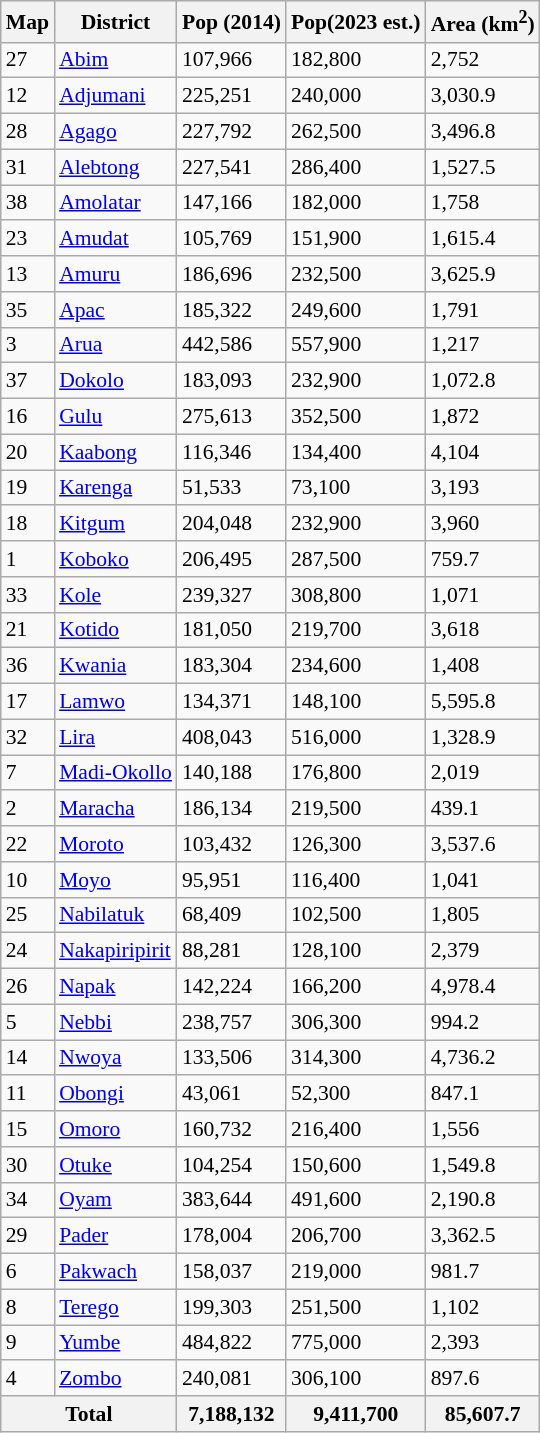<table class="wikitable sortable" style="font-size:90%;">
<tr>
<th>Map</th>
<th>District</th>
<th>Pop (2014)</th>
<th>Pop(2023 est.)</th>
<th>Area (km<sup>2</sup>)</th>
</tr>
<tr>
<td>27</td>
<td><a href='#'>Abim</a></td>
<td>107,966</td>
<td>182,800</td>
<td>2,752</td>
</tr>
<tr>
<td>12</td>
<td><a href='#'>Adjumani</a></td>
<td>225,251</td>
<td>240,000</td>
<td>3,030.9</td>
</tr>
<tr>
<td>28</td>
<td><a href='#'>Agago</a></td>
<td>227,792</td>
<td>262,500</td>
<td>3,496.8</td>
</tr>
<tr>
<td>31</td>
<td><a href='#'>Alebtong</a></td>
<td>227,541</td>
<td>286,400</td>
<td>1,527.5</td>
</tr>
<tr>
<td>38</td>
<td><a href='#'>Amolatar</a></td>
<td>147,166</td>
<td>182,000</td>
<td>1,758</td>
</tr>
<tr>
<td>23</td>
<td><a href='#'>Amudat</a></td>
<td>105,769</td>
<td>151,900</td>
<td>1,615.4</td>
</tr>
<tr>
<td>13</td>
<td><a href='#'>Amuru</a></td>
<td>186,696</td>
<td>232,500</td>
<td>3,625.9</td>
</tr>
<tr>
<td>35</td>
<td><a href='#'>Apac</a></td>
<td>185,322</td>
<td>249,600</td>
<td>1,791</td>
</tr>
<tr>
<td>3</td>
<td><a href='#'>Arua</a></td>
<td>442,586</td>
<td>557,900</td>
<td>1,217</td>
</tr>
<tr>
<td>37</td>
<td><a href='#'>Dokolo</a></td>
<td>183,093</td>
<td>232,900</td>
<td>1,072.8</td>
</tr>
<tr>
<td>16</td>
<td><a href='#'>Gulu</a></td>
<td>275,613</td>
<td>352,500</td>
<td>1,872</td>
</tr>
<tr>
<td>20</td>
<td><a href='#'>Kaabong</a></td>
<td>116,346</td>
<td>134,400</td>
<td>4,104</td>
</tr>
<tr>
<td>19</td>
<td><a href='#'>Karenga</a></td>
<td>51,533</td>
<td>73,100</td>
<td>3,193</td>
</tr>
<tr>
<td>18</td>
<td><a href='#'>Kitgum</a></td>
<td>204,048</td>
<td>232,900</td>
<td>3,960</td>
</tr>
<tr>
<td>1</td>
<td><a href='#'>Koboko</a></td>
<td>206,495</td>
<td>287,500</td>
<td>759.7</td>
</tr>
<tr>
<td>33</td>
<td><a href='#'>Kole</a></td>
<td>239,327</td>
<td>308,800</td>
<td>1,071</td>
</tr>
<tr>
<td>21</td>
<td><a href='#'>Kotido</a></td>
<td>181,050</td>
<td>219,700</td>
<td>3,618</td>
</tr>
<tr>
<td>36</td>
<td><a href='#'>Kwania</a></td>
<td>183,304</td>
<td>234,600</td>
<td>1,408</td>
</tr>
<tr>
<td>17</td>
<td><a href='#'>Lamwo</a></td>
<td>134,371</td>
<td>148,100</td>
<td>5,595.8</td>
</tr>
<tr>
<td>32</td>
<td><a href='#'>Lira</a></td>
<td>408,043</td>
<td>516,000</td>
<td>1,328.9</td>
</tr>
<tr>
<td>7</td>
<td><a href='#'>Madi-Okollo</a></td>
<td>140,188</td>
<td>176,800</td>
<td>2,019</td>
</tr>
<tr>
<td>2</td>
<td><a href='#'>Maracha</a></td>
<td>186,134</td>
<td>219,500</td>
<td>439.1</td>
</tr>
<tr>
<td>22</td>
<td><a href='#'>Moroto</a></td>
<td>103,432</td>
<td>126,300</td>
<td>3,537.6</td>
</tr>
<tr>
<td>10</td>
<td><a href='#'>Moyo</a></td>
<td>95,951</td>
<td>116,400</td>
<td>1,041</td>
</tr>
<tr>
<td>25</td>
<td><a href='#'>Nabilatuk</a></td>
<td>68,409</td>
<td>102,500</td>
<td>1,805</td>
</tr>
<tr>
<td>24</td>
<td><a href='#'>Nakapiripirit</a></td>
<td>88,281</td>
<td>128,100</td>
<td>2,379</td>
</tr>
<tr>
<td>26</td>
<td><a href='#'>Napak</a></td>
<td>142,224</td>
<td>166,200</td>
<td>4,978.4</td>
</tr>
<tr>
<td>5</td>
<td><a href='#'>Nebbi</a></td>
<td>238,757</td>
<td>306,300</td>
<td>994.2</td>
</tr>
<tr>
<td>14</td>
<td><a href='#'>Nwoya</a></td>
<td>133,506</td>
<td>314,300</td>
<td>4,736.2</td>
</tr>
<tr>
<td>11</td>
<td><a href='#'>Obongi</a></td>
<td>43,061</td>
<td>52,300</td>
<td>847.1</td>
</tr>
<tr>
<td>15</td>
<td><a href='#'>Omoro</a></td>
<td>160,732</td>
<td>216,400</td>
<td>1,556</td>
</tr>
<tr>
<td>30</td>
<td><a href='#'>Otuke</a></td>
<td>104,254</td>
<td>150,600</td>
<td>1,549.8</td>
</tr>
<tr>
<td>34</td>
<td><a href='#'>Oyam</a></td>
<td>383,644</td>
<td>491,600</td>
<td>2,190.8</td>
</tr>
<tr>
<td>29</td>
<td><a href='#'>Pader</a></td>
<td>178,004</td>
<td>206,700</td>
<td>3,362.5</td>
</tr>
<tr>
<td>6</td>
<td><a href='#'>Pakwach</a></td>
<td>158,037</td>
<td>219,000</td>
<td>981.7</td>
</tr>
<tr>
<td>8</td>
<td><a href='#'>Terego</a></td>
<td>199,303</td>
<td>251,500</td>
<td>1,102</td>
</tr>
<tr>
<td>9</td>
<td><a href='#'>Yumbe</a></td>
<td>484,822</td>
<td>775,000</td>
<td>2,393</td>
</tr>
<tr>
<td>4</td>
<td><a href='#'>Zombo</a></td>
<td>240,081</td>
<td>306,100</td>
<td>897.6</td>
</tr>
<tr>
<th colspan="2">Total</th>
<th>7,188,132</th>
<th>9,411,700</th>
<th>85,607.7</th>
</tr>
</table>
